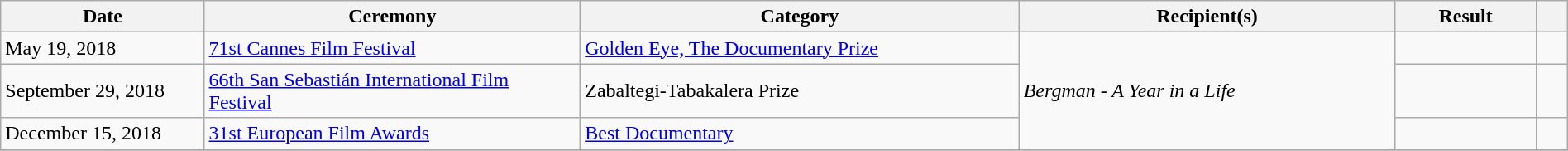<table class="wikitable sortable plainrowheaders" style="width:100%;">
<tr>
<th scope="col" width="13%">Date</th>
<th scope="col" width="24%">Ceremony</th>
<th scope="col" width="28%">Category</th>
<th scope="col" width="24%">Recipient(s)</th>
<th scope="col" width="9%">Result</th>
<th scope="col" width="3%" class="unsortable"></th>
</tr>
<tr>
<td>May 19, 2018</td>
<td><a href='#'>71st Cannes Film Festival</a></td>
<td><a href='#'>Golden Eye, The Documentary Prize</a></td>
<td rowspan="3"><em>Bergman - A Year in a Life</em></td>
<td></td>
<td></td>
</tr>
<tr>
<td>September 29, 2018</td>
<td><a href='#'>66th San Sebastián International Film Festival</a></td>
<td>Zabaltegi-Tabakalera Prize</td>
<td></td>
<td></td>
</tr>
<tr>
<td>December 15, 2018</td>
<td><a href='#'>31st European Film Awards</a></td>
<td><a href='#'>Best Documentary</a></td>
<td></td>
<td></td>
</tr>
<tr>
</tr>
</table>
